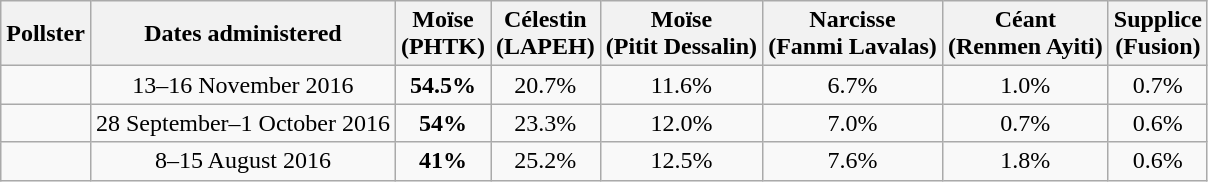<table class=wikitable style=text-align:center>
<tr>
<th>Pollster</th>
<th>Dates administered</th>
<th>Moïse<br>(PHTK)</th>
<th>Célestin<br>(LAPEH)</th>
<th>Moïse<br>(Pitit Dessalin)</th>
<th>Narcisse<br>(Fanmi Lavalas)</th>
<th>Céant<br>(Renmen Ayiti)</th>
<th>Supplice<br>(Fusion)</th>
</tr>
<tr>
<td></td>
<td>13–16 November 2016</td>
<td><strong>54.5%</strong></td>
<td>20.7%</td>
<td>11.6%</td>
<td>6.7%</td>
<td>1.0%</td>
<td>0.7%</td>
</tr>
<tr>
<td></td>
<td>28 September–1 October 2016</td>
<td><strong>54%</strong></td>
<td>23.3%</td>
<td>12.0%</td>
<td>7.0%</td>
<td>0.7%</td>
<td>0.6%</td>
</tr>
<tr>
<td></td>
<td>8–15 August 2016</td>
<td><strong>41%</strong></td>
<td>25.2%</td>
<td>12.5%</td>
<td>7.6%</td>
<td>1.8%</td>
<td>0.6%</td>
</tr>
</table>
